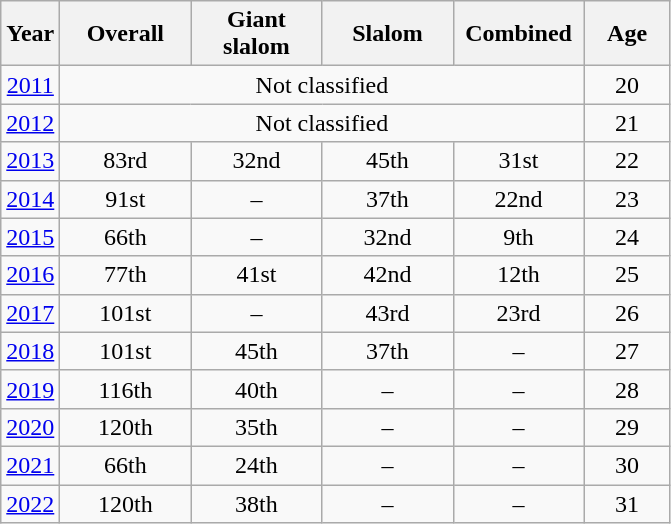<table class="wikitable" style="text-align: center;">
<tr>
<th>Year</th>
<th width=80px>Overall</th>
<th width=80px>Giant slalom</th>
<th width=80px>Slalom</th>
<th width=80px>Combined</th>
<th width=50px>Age</th>
</tr>
<tr>
<td><a href='#'>2011</a></td>
<td colspan=4>Not classified</td>
<td>20</td>
</tr>
<tr>
<td><a href='#'>2012</a></td>
<td colspan=4>Not classified</td>
<td>21</td>
</tr>
<tr>
<td><a href='#'>2013</a></td>
<td>83rd</td>
<td>32nd</td>
<td>45th</td>
<td>31st</td>
<td>22</td>
</tr>
<tr>
<td><a href='#'>2014</a></td>
<td>91st</td>
<td>–</td>
<td>37th</td>
<td>22nd</td>
<td>23</td>
</tr>
<tr>
<td><a href='#'>2015</a></td>
<td>66th</td>
<td>–</td>
<td>32nd</td>
<td>9th</td>
<td>24</td>
</tr>
<tr>
<td><a href='#'>2016</a></td>
<td>77th</td>
<td>41st</td>
<td>42nd</td>
<td>12th</td>
<td>25</td>
</tr>
<tr>
<td><a href='#'>2017</a></td>
<td>101st</td>
<td>–</td>
<td>43rd</td>
<td>23rd</td>
<td>26</td>
</tr>
<tr>
<td><a href='#'>2018</a></td>
<td>101st</td>
<td>45th</td>
<td>37th</td>
<td>–</td>
<td>27</td>
</tr>
<tr>
<td><a href='#'>2019</a></td>
<td>116th</td>
<td>40th</td>
<td>–</td>
<td>–</td>
<td>28</td>
</tr>
<tr>
<td><a href='#'>2020</a></td>
<td>120th</td>
<td>35th</td>
<td>–</td>
<td>–</td>
<td>29</td>
</tr>
<tr>
<td><a href='#'>2021</a></td>
<td>66th</td>
<td>24th</td>
<td>–</td>
<td>–</td>
<td>30</td>
</tr>
<tr>
<td><a href='#'>2022</a></td>
<td>120th</td>
<td>38th</td>
<td>–</td>
<td>–</td>
<td>31</td>
</tr>
</table>
